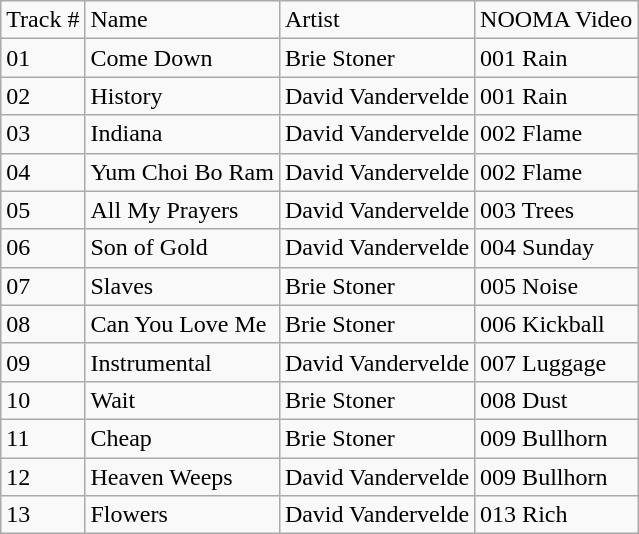<table class="wikitable">
<tr>
<td>Track #</td>
<td>Name</td>
<td>Artist</td>
<td>NOOMA Video</td>
</tr>
<tr>
<td>01</td>
<td>Come Down</td>
<td>Brie Stoner</td>
<td>001  Rain</td>
</tr>
<tr>
<td>02</td>
<td>History</td>
<td>David Vandervelde</td>
<td>001  Rain</td>
</tr>
<tr>
<td>03</td>
<td>Indiana</td>
<td>David Vandervelde</td>
<td>002  Flame</td>
</tr>
<tr>
<td>04</td>
<td>Yum Choi Bo Ram</td>
<td>David Vandervelde</td>
<td>002  Flame</td>
</tr>
<tr>
<td>05</td>
<td>All My Prayers</td>
<td>David Vandervelde</td>
<td>003  Trees</td>
</tr>
<tr>
<td>06</td>
<td>Son of Gold</td>
<td>David Vandervelde</td>
<td>004  Sunday</td>
</tr>
<tr>
<td>07</td>
<td>Slaves</td>
<td>Brie Stoner</td>
<td>005  Noise</td>
</tr>
<tr>
<td>08</td>
<td>Can You Love Me</td>
<td>Brie Stoner</td>
<td>006  Kickball</td>
</tr>
<tr>
<td>09</td>
<td>Instrumental</td>
<td>David Vandervelde</td>
<td>007  Luggage</td>
</tr>
<tr>
<td>10</td>
<td>Wait</td>
<td>Brie Stoner</td>
<td>008  Dust</td>
</tr>
<tr>
<td>11</td>
<td>Cheap</td>
<td>Brie Stoner</td>
<td>009  Bullhorn</td>
</tr>
<tr>
<td>12</td>
<td>Heaven Weeps</td>
<td>David Vandervelde</td>
<td>009  Bullhorn</td>
</tr>
<tr>
<td>13</td>
<td>Flowers</td>
<td>David Vandervelde</td>
<td>013  Rich</td>
</tr>
</table>
